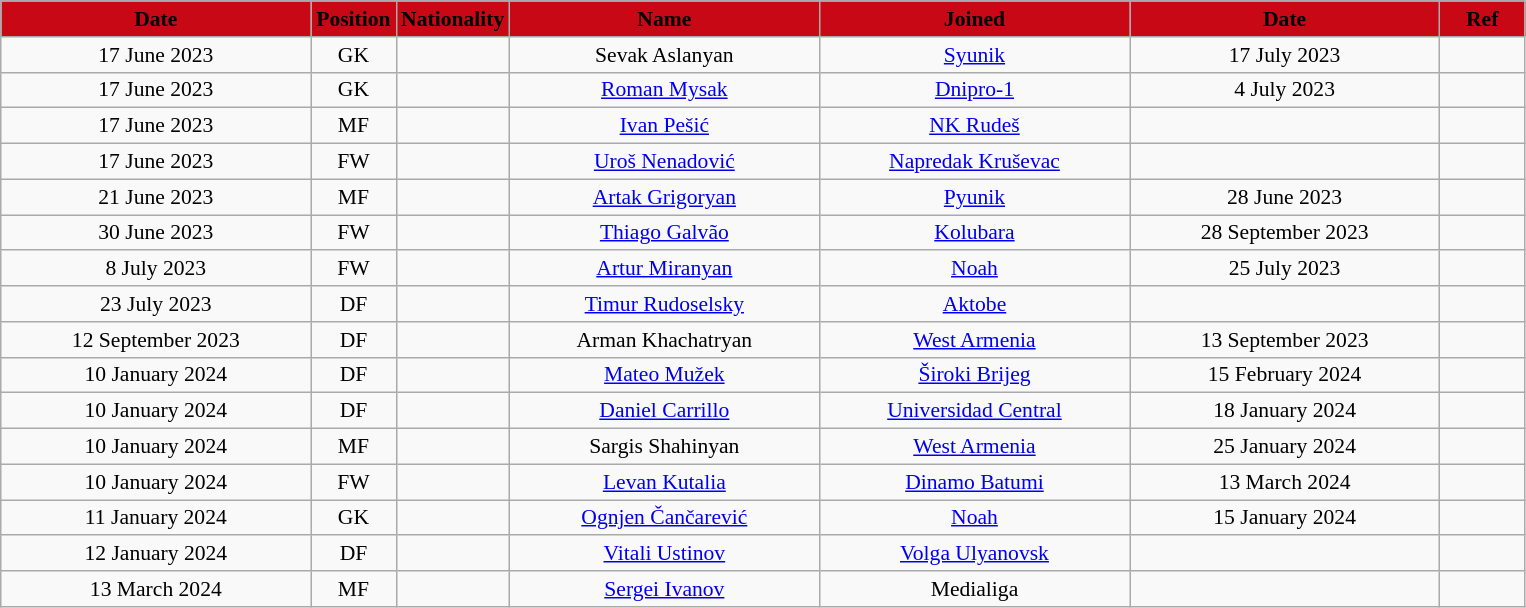<table class="wikitable"  style="text-align:center; font-size:90%; ">
<tr>
<th style="background:#C80815; color:black; width:200px;">Date</th>
<th style="background:#C80815; color:black; width:50px;">Position</th>
<th style="background:#C80815; color:black; width:50px;">Nationality</th>
<th style="background:#C80815; color:black; width:200px;">Name</th>
<th style="background:#C80815; color:black; width:200px;">Joined</th>
<th style="background:#C80815; color:black; width:200px;">Date</th>
<th style="background:#C80815; color:black; width:50px;">Ref</th>
</tr>
<tr>
<td>17 June 2023</td>
<td>GK</td>
<td></td>
<td>Sevak Aslanyan</td>
<td><a href='#'>Syunik</a></td>
<td>17 July 2023</td>
<td></td>
</tr>
<tr>
<td>17 June 2023</td>
<td>GK</td>
<td></td>
<td><a href='#'>Roman Mysak</a></td>
<td><a href='#'>Dnipro-1</a></td>
<td>4 July 2023</td>
<td></td>
</tr>
<tr>
<td>17 June 2023</td>
<td>MF</td>
<td></td>
<td><a href='#'>Ivan Pešić</a></td>
<td><a href='#'>NK Rudeš</a></td>
<td></td>
<td></td>
</tr>
<tr>
<td>17 June 2023</td>
<td>FW</td>
<td></td>
<td><a href='#'>Uroš Nenadović</a></td>
<td><a href='#'>Napredak Kruševac</a></td>
<td></td>
<td></td>
</tr>
<tr>
<td>21 June 2023</td>
<td>MF</td>
<td></td>
<td><a href='#'>Artak Grigoryan</a></td>
<td><a href='#'>Pyunik</a></td>
<td>28 June 2023</td>
<td></td>
</tr>
<tr>
<td>30 June 2023</td>
<td>FW</td>
<td></td>
<td><a href='#'>Thiago Galvão</a></td>
<td><a href='#'>Kolubara</a></td>
<td>28 September 2023</td>
<td></td>
</tr>
<tr>
<td>8 July 2023</td>
<td>FW</td>
<td></td>
<td><a href='#'>Artur Miranyan</a></td>
<td><a href='#'>Noah</a></td>
<td>25 July 2023</td>
<td></td>
</tr>
<tr>
<td>23 July 2023</td>
<td>DF</td>
<td></td>
<td><a href='#'>Timur Rudoselsky</a></td>
<td><a href='#'>Aktobe</a></td>
<td></td>
<td></td>
</tr>
<tr>
<td>12 September 2023</td>
<td>DF</td>
<td></td>
<td>Arman Khachatryan</td>
<td><a href='#'>West Armenia</a></td>
<td>13 September 2023</td>
<td></td>
</tr>
<tr>
<td>10 January 2024</td>
<td>DF</td>
<td></td>
<td><a href='#'>Mateo Mužek</a></td>
<td><a href='#'>Široki Brijeg</a></td>
<td>15 February 2024</td>
<td></td>
</tr>
<tr>
<td>10 January 2024</td>
<td>DF</td>
<td></td>
<td><a href='#'>Daniel Carrillo</a></td>
<td><a href='#'>Universidad Central</a></td>
<td>18 January 2024</td>
<td></td>
</tr>
<tr>
<td>10 January 2024</td>
<td>MF</td>
<td></td>
<td>Sargis Shahinyan</td>
<td><a href='#'>West Armenia</a></td>
<td>25 January 2024</td>
<td></td>
</tr>
<tr>
<td>10 January 2024</td>
<td>FW</td>
<td></td>
<td><a href='#'>Levan Kutalia</a></td>
<td><a href='#'>Dinamo Batumi</a></td>
<td>13 March 2024</td>
<td></td>
</tr>
<tr>
<td>11 January 2024</td>
<td>GK</td>
<td></td>
<td><a href='#'>Ognjen Čančarević</a></td>
<td><a href='#'>Noah</a></td>
<td>15 January 2024</td>
<td></td>
</tr>
<tr>
<td>12 January 2024</td>
<td>DF</td>
<td></td>
<td><a href='#'>Vitali Ustinov</a></td>
<td><a href='#'>Volga Ulyanovsk</a></td>
<td></td>
<td></td>
</tr>
<tr>
<td>13 March 2024</td>
<td>MF</td>
<td></td>
<td><a href='#'>Sergei Ivanov</a></td>
<td>Medialiga</td>
<td></td>
<td></td>
</tr>
</table>
